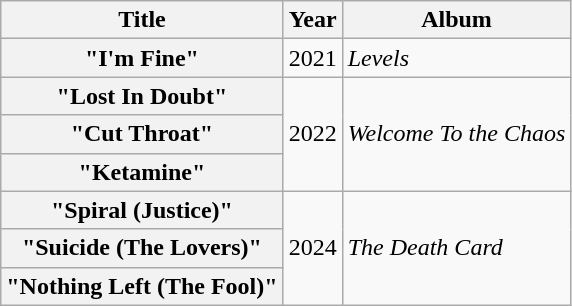<table class="wikitable plainrowheaders">
<tr>
<th>Title</th>
<th>Year</th>
<th>Album</th>
</tr>
<tr>
<th scope="row">"I'm Fine"</th>
<td>2021</td>
<td><em>Levels</em></td>
</tr>
<tr>
<th scope="row">"Lost In Doubt"</th>
<td rowspan="3">2022</td>
<td rowspan="3"><em>Welcome To the Chaos</em></td>
</tr>
<tr>
<th scope="row">"Cut Throat"</th>
</tr>
<tr>
<th scope="row">"Ketamine"</th>
</tr>
<tr>
<th scope="row">"Spiral (Justice)"</th>
<td rowspan="3">2024</td>
<td rowspan="3"><em>The Death Card</em></td>
</tr>
<tr>
<th scope="row">"Suicide (The Lovers)"</th>
</tr>
<tr>
<th scope="row">"Nothing Left (The Fool)"</th>
</tr>
</table>
